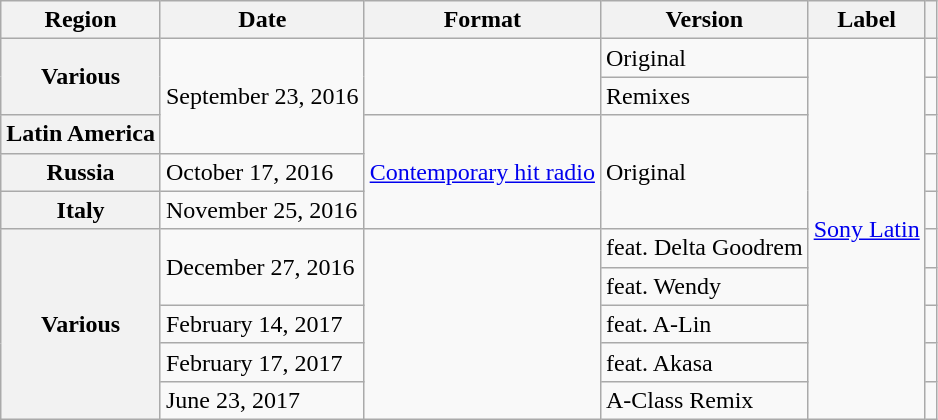<table class="wikitable plainrowheaders">
<tr>
<th scope="col">Region</th>
<th scope="col">Date</th>
<th scope="col">Format</th>
<th scope="col">Version</th>
<th scope="col">Label</th>
<th scope="col"></th>
</tr>
<tr>
<th scope="row" rowspan="2">Various</th>
<td rowspan="3">September 23, 2016</td>
<td rowspan="2"></td>
<td>Original</td>
<td rowspan="10"><a href='#'>Sony Latin</a></td>
<td style="text-align:center;"></td>
</tr>
<tr>
<td>Remixes</td>
<td style="text-align:center;"></td>
</tr>
<tr>
<th scope="row">Latin America</th>
<td rowspan="3"><a href='#'>Contemporary hit radio</a></td>
<td rowspan="3">Original</td>
<td style="text-align:center;"></td>
</tr>
<tr>
<th scope="row">Russia</th>
<td>October 17, 2016</td>
<td style="text-align:center;"></td>
</tr>
<tr>
<th scope="row">Italy</th>
<td>November 25, 2016</td>
<td style="text-align:center;"></td>
</tr>
<tr>
<th scope="row" rowspan="5">Various</th>
<td rowspan="2">December 27, 2016</td>
<td rowspan="5"></td>
<td>feat. Delta Goodrem</td>
<td style="text-align:center;"></td>
</tr>
<tr>
<td>feat. Wendy</td>
<td style="text-align:center;"></td>
</tr>
<tr>
<td>February 14, 2017</td>
<td>feat. A-Lin</td>
<td style="text-align:center;"></td>
</tr>
<tr>
<td>February 17, 2017</td>
<td>feat. Akasa</td>
<td style="text-align:center;"></td>
</tr>
<tr>
<td>June 23, 2017</td>
<td>A-Class Remix</td>
<td style="text-align:center;"></td>
</tr>
</table>
